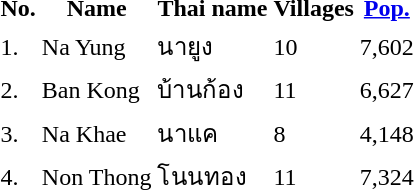<table>
<tr>
<th>No.</th>
<th>Name</th>
<th>Thai name</th>
<th>Villages</th>
<th><a href='#'>Pop.</a></th>
</tr>
<tr>
<td>1.</td>
<td>Na Yung</td>
<td>นายูง</td>
<td>10</td>
<td>7,602</td>
<td></td>
</tr>
<tr>
<td>2.</td>
<td>Ban Kong</td>
<td>บ้านก้อง</td>
<td>11</td>
<td>6,627</td>
<td></td>
</tr>
<tr>
<td>3.</td>
<td>Na Khae</td>
<td>นาแค</td>
<td>8</td>
<td>4,148</td>
<td></td>
</tr>
<tr>
<td>4.</td>
<td>Non Thong</td>
<td>โนนทอง</td>
<td>11</td>
<td>7,324</td>
<td></td>
</tr>
</table>
